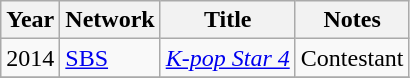<table class="wikitable">
<tr>
<th>Year</th>
<th>Network</th>
<th>Title</th>
<th>Notes</th>
</tr>
<tr>
<td>2014</td>
<td><a href='#'>SBS</a></td>
<td><em><a href='#'>K-pop Star 4</a></em></td>
<td>Contestant</td>
</tr>
<tr>
</tr>
</table>
